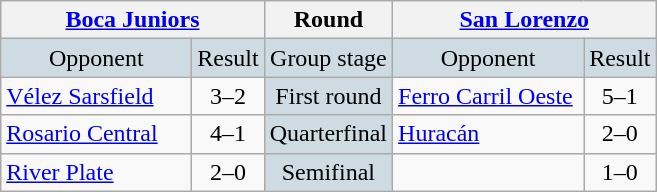<table class="wikitable" style="text-align:center;">
<tr>
<th colspan=3 width= 100px><a href='#'>Boca Juniors</a></th>
<th>Round</th>
<th colspan=3 width= 100px><a href='#'>San Lorenzo</a></th>
</tr>
<tr bgcolor= #CFDBE2>
<td width= 120px>Opponent</td>
<td colspan=2 width= px>Result</td>
<td>Group stage</td>
<td width= 120px>Opponent</td>
<td colspan=2 width= px>Result</td>
</tr>
<tr>
<td align= left><a href='#'>Vélez Sarsfield</a></td>
<td colspan=2>3–2</td>
<td bgcolor= #CFDBE2>First round</td>
<td align=left><a href='#'>Ferro Carril Oeste</a></td>
<td colspan=2>5–1</td>
</tr>
<tr>
<td align= left><a href='#'>Rosario Central</a></td>
<td colspan=2>4–1</td>
<td bgcolor= #CFDBE2>Quarterfinal</td>
<td align=left><a href='#'>Huracán</a></td>
<td colspan=2>2–0</td>
</tr>
<tr>
<td align=left><a href='#'>River Plate</a></td>
<td colspan=2>2–0</td>
<td bgcolor= #CFDBE2>Semifinal</td>
<td align=left></td>
<td colspan=2>1–0 </td>
</tr>
</table>
